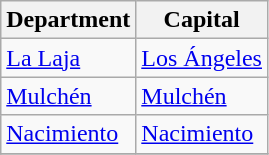<table class="wikitable">
<tr>
<th>Department</th>
<th>Capital</th>
</tr>
<tr>
<td><a href='#'>La Laja</a></td>
<td><a href='#'>Los Ángeles</a></td>
</tr>
<tr>
<td><a href='#'>Mulchén</a></td>
<td><a href='#'>Mulchén</a></td>
</tr>
<tr>
<td><a href='#'>Nacimiento</a></td>
<td><a href='#'>Nacimiento</a></td>
</tr>
<tr>
</tr>
</table>
